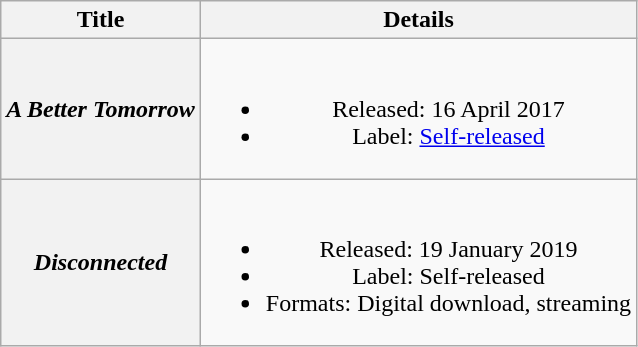<table class="wikitable plainrowheaders" style="text-align:center;">
<tr>
<th scope="col">Title</th>
<th scope="col">Details</th>
</tr>
<tr>
<th scope="row"><em>A Better Tomorrow</em></th>
<td><br><ul><li>Released: 16 April 2017</li><li>Label: <a href='#'>Self-released</a></li></ul></td>
</tr>
<tr>
<th scope="row"><em>Disconnected</em></th>
<td><br><ul><li>Released: 19 January 2019</li><li>Label: Self-released</li><li>Formats: Digital download, streaming</li></ul></td>
</tr>
</table>
